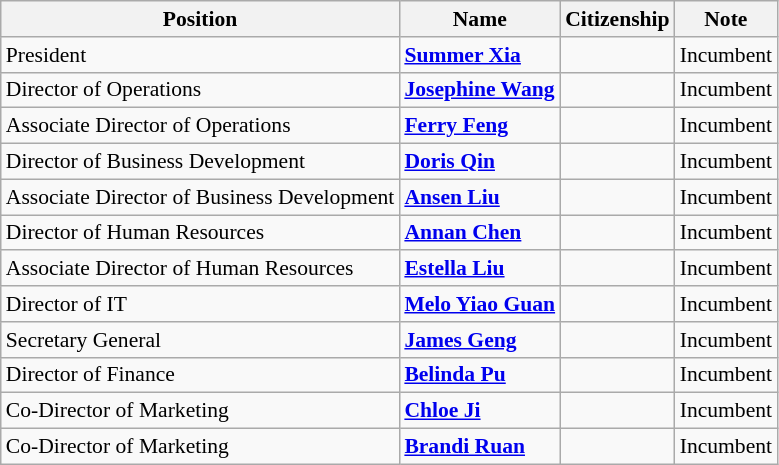<table class="wikitable" style="font-size:90%; text-align:left;">
<tr>
<th>Position</th>
<th>Name</th>
<th>Citizenship</th>
<th>Note</th>
</tr>
<tr>
<td>President</td>
<td><strong><a href='#'>Summer Xia</a></strong></td>
<td></td>
<td>Incumbent</td>
</tr>
<tr>
<td>Director of Operations</td>
<td><strong><a href='#'>Josephine Wang</a></strong></td>
<td></td>
<td>Incumbent</td>
</tr>
<tr>
<td>Associate Director of Operations</td>
<td><strong><a href='#'>Ferry Feng</a></strong></td>
<td></td>
<td>Incumbent</td>
</tr>
<tr>
<td>Director of Business Development</td>
<td><strong><a href='#'>Doris Qin</a></strong></td>
<td></td>
<td>Incumbent</td>
</tr>
<tr>
<td>Associate Director of Business Development</td>
<td><strong><a href='#'>Ansen Liu</a></strong></td>
<td></td>
<td>Incumbent</td>
</tr>
<tr>
<td>Director of Human Resources</td>
<td><strong><a href='#'>Annan Chen</a></strong></td>
<td></td>
<td>Incumbent</td>
</tr>
<tr>
<td>Associate Director of Human Resources</td>
<td><strong><a href='#'>Estella Liu</a></strong></td>
<td></td>
<td>Incumbent</td>
</tr>
<tr>
<td>Director of IT</td>
<td><strong><a href='#'>Melo Yiao Guan</a></strong></td>
<td></td>
<td>Incumbent</td>
</tr>
<tr>
<td>Secretary General</td>
<td><strong><a href='#'>James Geng</a></strong></td>
<td></td>
<td>Incumbent</td>
</tr>
<tr>
<td>Director of Finance</td>
<td><strong><a href='#'>Belinda Pu</a></strong></td>
<td></td>
<td>Incumbent</td>
</tr>
<tr>
<td>Co-Director of Marketing</td>
<td><strong><a href='#'>Chloe Ji</a></strong></td>
<td></td>
<td>Incumbent</td>
</tr>
<tr>
<td>Co-Director of Marketing</td>
<td><strong><a href='#'>Brandi Ruan</a></strong></td>
<td></td>
<td>Incumbent</td>
</tr>
</table>
